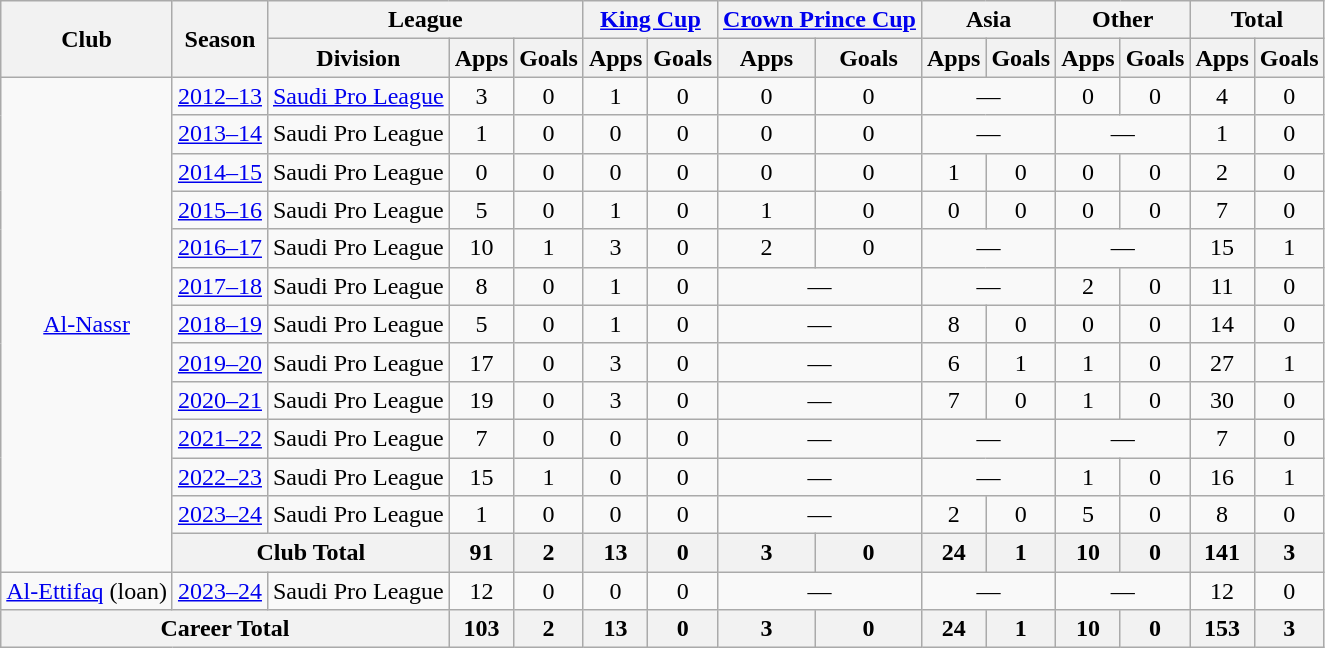<table class="wikitable" style="text-align: center;">
<tr>
<th rowspan="2">Club</th>
<th rowspan="2">Season</th>
<th colspan="3">League</th>
<th colspan="2"><a href='#'>King Cup</a></th>
<th colspan="2"><a href='#'>Crown Prince Cup</a></th>
<th colspan="2">Asia</th>
<th colspan="2">Other</th>
<th colspan="2">Total</th>
</tr>
<tr>
<th>Division</th>
<th>Apps</th>
<th>Goals</th>
<th>Apps</th>
<th>Goals</th>
<th>Apps</th>
<th>Goals</th>
<th>Apps</th>
<th>Goals</th>
<th>Apps</th>
<th>Goals</th>
<th>Apps</th>
<th>Goals</th>
</tr>
<tr>
<td rowspan="13"><a href='#'>Al-Nassr</a></td>
<td><a href='#'>2012–13</a></td>
<td><a href='#'>Saudi Pro League</a></td>
<td>3</td>
<td>0</td>
<td>1</td>
<td>0</td>
<td>0</td>
<td>0</td>
<td colspan=2">—</td>
<td>0</td>
<td>0</td>
<td>4</td>
<td>0</td>
</tr>
<tr>
<td><a href='#'>2013–14</a></td>
<td>Saudi Pro League</td>
<td>1</td>
<td>0</td>
<td>0</td>
<td>0</td>
<td>0</td>
<td>0</td>
<td colspan=2">—</td>
<td colspan=2">—</td>
<td>1</td>
<td>0</td>
</tr>
<tr>
<td><a href='#'>2014–15</a></td>
<td>Saudi Pro League</td>
<td>0</td>
<td>0</td>
<td>0</td>
<td>0</td>
<td>0</td>
<td>0</td>
<td>1</td>
<td>0</td>
<td>0</td>
<td>0</td>
<td>2</td>
<td>0</td>
</tr>
<tr>
<td><a href='#'>2015–16</a></td>
<td>Saudi Pro League</td>
<td>5</td>
<td>0</td>
<td>1</td>
<td>0</td>
<td>1</td>
<td>0</td>
<td>0</td>
<td>0</td>
<td>0</td>
<td>0</td>
<td>7</td>
<td>0</td>
</tr>
<tr>
<td><a href='#'>2016–17</a></td>
<td>Saudi Pro League</td>
<td>10</td>
<td>1</td>
<td>3</td>
<td>0</td>
<td>2</td>
<td>0</td>
<td colspan=2">—</td>
<td colspan=2">—</td>
<td>15</td>
<td>1</td>
</tr>
<tr>
<td><a href='#'>2017–18</a></td>
<td>Saudi Pro League</td>
<td>8</td>
<td>0</td>
<td>1</td>
<td>0</td>
<td colspan=2">—</td>
<td colspan=2">—</td>
<td>2</td>
<td>0</td>
<td>11</td>
<td>0</td>
</tr>
<tr>
<td><a href='#'>2018–19</a></td>
<td>Saudi Pro League</td>
<td>5</td>
<td>0</td>
<td>1</td>
<td>0</td>
<td colspan=2">—</td>
<td>8</td>
<td>0</td>
<td>0</td>
<td>0</td>
<td>14</td>
<td>0</td>
</tr>
<tr>
<td><a href='#'>2019–20</a></td>
<td>Saudi Pro League</td>
<td>17</td>
<td>0</td>
<td>3</td>
<td>0</td>
<td colspan=2">—</td>
<td>6</td>
<td>1</td>
<td>1</td>
<td>0</td>
<td>27</td>
<td>1</td>
</tr>
<tr>
<td><a href='#'>2020–21</a></td>
<td>Saudi Pro League</td>
<td>19</td>
<td>0</td>
<td>3</td>
<td>0</td>
<td colspan=2">—</td>
<td>7</td>
<td>0</td>
<td>1</td>
<td>0</td>
<td>30</td>
<td>0</td>
</tr>
<tr>
<td><a href='#'>2021–22</a></td>
<td>Saudi Pro League</td>
<td>7</td>
<td>0</td>
<td>0</td>
<td>0</td>
<td colspan=2">—</td>
<td colspan=2">—</td>
<td colspan=2">—</td>
<td>7</td>
<td>0</td>
</tr>
<tr>
<td><a href='#'>2022–23</a></td>
<td>Saudi Pro League</td>
<td>15</td>
<td>1</td>
<td>0</td>
<td>0</td>
<td colspan=2">—</td>
<td colspan=2">—</td>
<td>1</td>
<td>0</td>
<td>16</td>
<td>1</td>
</tr>
<tr>
<td><a href='#'>2023–24</a></td>
<td>Saudi Pro League</td>
<td>1</td>
<td>0</td>
<td>0</td>
<td>0</td>
<td colspan=2">—</td>
<td>2</td>
<td>0</td>
<td>5</td>
<td>0</td>
<td>8</td>
<td>0</td>
</tr>
<tr>
<th colspan="2">Club Total</th>
<th>91</th>
<th>2</th>
<th>13</th>
<th>0</th>
<th>3</th>
<th>0</th>
<th>24</th>
<th>1</th>
<th>10</th>
<th>0</th>
<th>141</th>
<th>3</th>
</tr>
<tr>
<td><a href='#'>Al-Ettifaq</a> (loan)</td>
<td><a href='#'>2023–24</a></td>
<td>Saudi Pro League</td>
<td>12</td>
<td>0</td>
<td>0</td>
<td>0</td>
<td colspan=2">—</td>
<td colspan=2">—</td>
<td colspan=2">—</td>
<td>12</td>
<td>0</td>
</tr>
<tr>
<th colspan="3">Career Total</th>
<th>103</th>
<th>2</th>
<th>13</th>
<th>0</th>
<th>3</th>
<th>0</th>
<th>24</th>
<th>1</th>
<th>10</th>
<th>0</th>
<th>153</th>
<th>3</th>
</tr>
</table>
